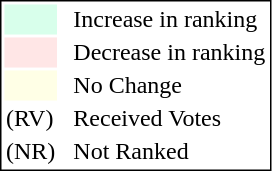<table style="border:1px solid black;">
<tr>
<td style="background:#D8FFEB; width:20px;"></td>
<td> </td>
<td>Increase in ranking</td>
</tr>
<tr>
<td style="background:#FFE6E6; width:20px;"></td>
<td> </td>
<td>Decrease in ranking</td>
</tr>
<tr>
<td style="background:#FFFFE6; width:20px;"></td>
<td> </td>
<td>No Change</td>
</tr>
<tr>
<td>(RV)</td>
<td> </td>
<td>Received Votes</td>
</tr>
<tr>
<td>(NR)</td>
<td> </td>
<td>Not Ranked</td>
</tr>
</table>
